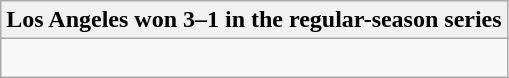<table class="wikitable collapsible collapsed">
<tr>
<th>Los Angeles won 3–1 in the regular-season series</th>
</tr>
<tr>
<td><br>


</td>
</tr>
</table>
